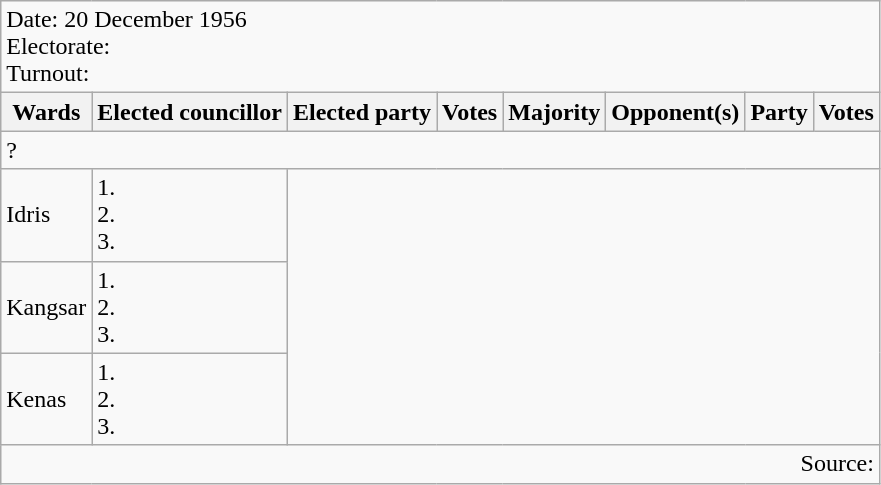<table class=wikitable>
<tr>
<td colspan=8>Date: 20 December 1956<br>Electorate: <br>Turnout:</td>
</tr>
<tr>
<th>Wards</th>
<th>Elected councillor</th>
<th>Elected party</th>
<th>Votes</th>
<th>Majority</th>
<th>Opponent(s)</th>
<th>Party</th>
<th>Votes</th>
</tr>
<tr>
<td colspan=8>? </td>
</tr>
<tr>
<td>Idris</td>
<td>1.<br>2.<br>3.</td>
</tr>
<tr>
<td>Kangsar</td>
<td>1.<br>2.<br>3.</td>
</tr>
<tr>
<td>Kenas</td>
<td>1.<br>2.<br>3.</td>
</tr>
<tr>
<td colspan=8 align=right>Source: </td>
</tr>
</table>
